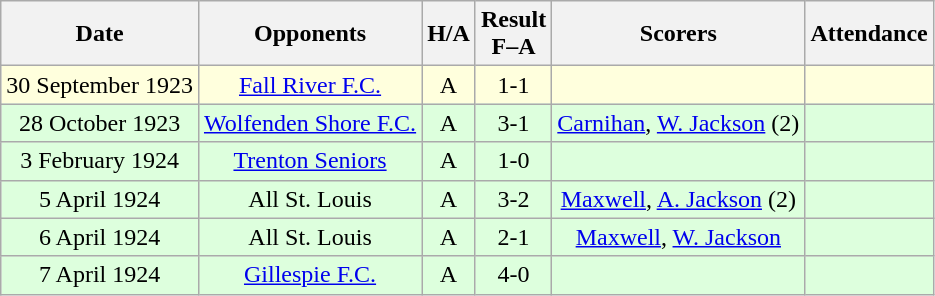<table class="wikitable" style="text-align:center">
<tr>
<th>Date</th>
<th>Opponents</th>
<th>H/A</th>
<th>Result<br>F–A</th>
<th>Scorers</th>
<th>Attendance</th>
</tr>
<tr bgcolor="#ffffdd">
<td>30 September 1923</td>
<td><a href='#'>Fall River F.C.</a></td>
<td>A</td>
<td>1-1</td>
<td></td>
<td></td>
</tr>
<tr bgcolor="#ddffdd">
<td>28 October 1923</td>
<td><a href='#'>Wolfenden Shore F.C.</a></td>
<td>A</td>
<td>3-1</td>
<td><a href='#'>Carnihan</a>, <a href='#'>W. Jackson</a> (2)</td>
<td></td>
</tr>
<tr bgcolor="#ddffdd">
<td>3 February 1924</td>
<td><a href='#'>Trenton Seniors</a></td>
<td>A</td>
<td>1-0</td>
<td></td>
<td></td>
</tr>
<tr bgcolor="#ddffdd">
<td>5 April 1924</td>
<td>All St. Louis</td>
<td>A</td>
<td>3-2</td>
<td><a href='#'>Maxwell</a>, <a href='#'>A. Jackson</a> (2)</td>
<td></td>
</tr>
<tr bgcolor="#ddffdd">
<td>6 April 1924</td>
<td>All St. Louis</td>
<td>A</td>
<td>2-1</td>
<td><a href='#'>Maxwell</a>, <a href='#'>W. Jackson</a></td>
<td></td>
</tr>
<tr bgcolor="#ddffdd">
<td>7 April 1924</td>
<td><a href='#'>Gillespie F.C.</a></td>
<td>A</td>
<td>4-0</td>
<td></td>
<td></td>
</tr>
</table>
